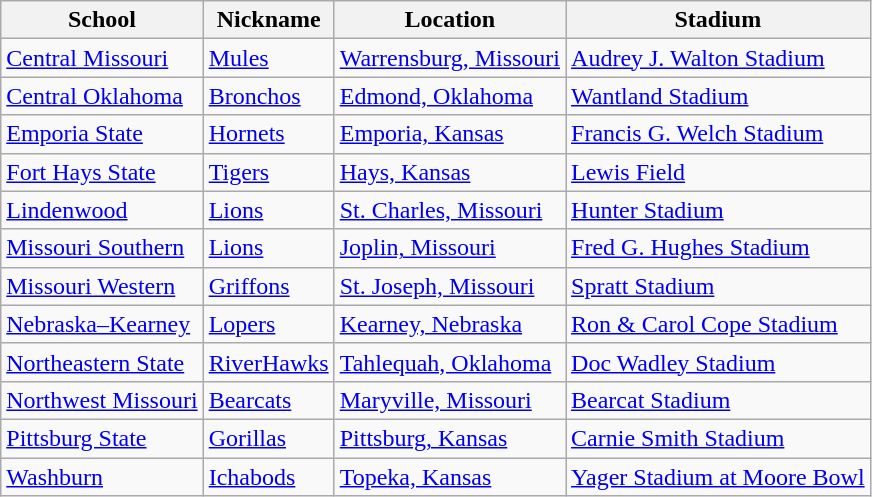<table class="wikitable">
<tr>
<th>School</th>
<th>Nickname</th>
<th>Location</th>
<th>Stadium</th>
</tr>
<tr>
<td><a href='#'>Central Missouri</a></td>
<td><a href='#'>Mules</a></td>
<td><a href='#'>Warrensburg, Missouri</a></td>
<td><a href='#'>Audrey J. Walton Stadium</a></td>
</tr>
<tr>
<td><a href='#'>Central Oklahoma</a></td>
<td><a href='#'>Bronchos</a></td>
<td><a href='#'>Edmond, Oklahoma</a></td>
<td><a href='#'>Wantland Stadium</a></td>
</tr>
<tr>
<td><a href='#'>Emporia State</a></td>
<td><a href='#'>Hornets</a></td>
<td><a href='#'>Emporia, Kansas</a></td>
<td><a href='#'>Francis G. Welch Stadium</a></td>
</tr>
<tr>
<td><a href='#'>Fort Hays State</a></td>
<td><a href='#'>Tigers</a></td>
<td><a href='#'>Hays, Kansas</a></td>
<td><a href='#'>Lewis Field</a></td>
</tr>
<tr>
<td><a href='#'>Lindenwood</a></td>
<td><a href='#'>Lions</a></td>
<td><a href='#'>St. Charles, Missouri</a></td>
<td><a href='#'>Hunter Stadium</a></td>
</tr>
<tr>
<td><a href='#'>Missouri Southern</a></td>
<td><a href='#'>Lions</a></td>
<td><a href='#'>Joplin, Missouri</a></td>
<td><a href='#'>Fred G. Hughes Stadium</a></td>
</tr>
<tr>
<td><a href='#'>Missouri Western</a></td>
<td><a href='#'>Griffons</a></td>
<td><a href='#'>St. Joseph, Missouri</a></td>
<td><a href='#'>Spratt Stadium</a></td>
</tr>
<tr>
<td><a href='#'>Nebraska–Kearney</a></td>
<td><a href='#'>Lopers</a></td>
<td><a href='#'>Kearney, Nebraska</a></td>
<td><a href='#'>Ron & Carol Cope Stadium</a></td>
</tr>
<tr>
<td><a href='#'>Northeastern State</a></td>
<td><a href='#'>RiverHawks</a></td>
<td><a href='#'>Tahlequah, Oklahoma</a></td>
<td><a href='#'>Doc Wadley Stadium</a></td>
</tr>
<tr>
<td><a href='#'>Northwest Missouri</a></td>
<td><a href='#'>Bearcats</a></td>
<td><a href='#'>Maryville, Missouri</a></td>
<td><a href='#'>Bearcat Stadium</a></td>
</tr>
<tr>
<td><a href='#'>Pittsburg State</a></td>
<td><a href='#'>Gorillas</a></td>
<td><a href='#'>Pittsburg, Kansas</a></td>
<td><a href='#'>Carnie Smith Stadium</a></td>
</tr>
<tr>
<td><a href='#'>Washburn</a></td>
<td><a href='#'>Ichabods</a></td>
<td><a href='#'>Topeka, Kansas</a></td>
<td><a href='#'>Yager Stadium at Moore Bowl</a></td>
</tr>
</table>
